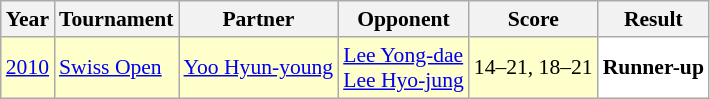<table class="sortable wikitable" style="font-size: 90%;">
<tr>
<th>Year</th>
<th>Tournament</th>
<th>Partner</th>
<th>Opponent</th>
<th>Score</th>
<th>Result</th>
</tr>
<tr style="background:#FFFFCC">
<td align="center"><a href='#'>2010</a></td>
<td align="left"><a href='#'>Swiss Open</a></td>
<td align="left"> <a href='#'>Yoo Hyun-young</a></td>
<td align="left"> <a href='#'>Lee Yong-dae</a> <br>  <a href='#'>Lee Hyo-jung</a></td>
<td align="left">14–21, 18–21</td>
<td style="text-align:left; background:white"> <strong>Runner-up</strong></td>
</tr>
</table>
